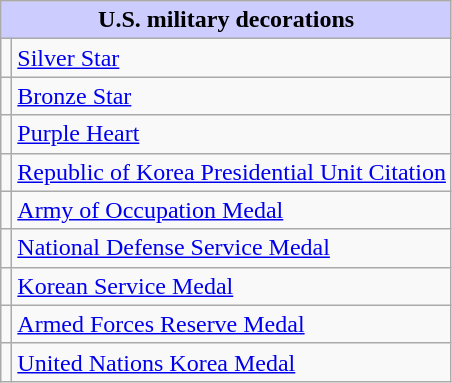<table class="wikitable">
<tr bgcolor = "#ccccff" align=center>
<td colspan=2><strong>U.S. military decorations</strong></td>
</tr>
<tr>
<td></td>
<td><a href='#'>Silver Star</a></td>
</tr>
<tr>
<td></td>
<td><a href='#'>Bronze Star</a></td>
</tr>
<tr>
<td></td>
<td><a href='#'>Purple Heart</a></td>
</tr>
<tr>
<td></td>
<td><a href='#'>Republic of Korea Presidential Unit Citation</a></td>
</tr>
<tr>
<td></td>
<td><a href='#'>Army of Occupation Medal</a></td>
</tr>
<tr>
<td></td>
<td><a href='#'>National Defense Service Medal</a></td>
</tr>
<tr>
<td></td>
<td><a href='#'>Korean Service Medal</a></td>
</tr>
<tr>
<td></td>
<td><a href='#'>Armed Forces Reserve Medal</a></td>
</tr>
<tr>
<td></td>
<td><a href='#'>United Nations Korea Medal</a></td>
</tr>
</table>
